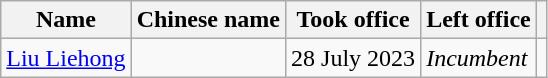<table class="wikitable">
<tr>
<th>Name</th>
<th>Chinese name</th>
<th>Took office</th>
<th>Left office</th>
<th></th>
</tr>
<tr>
<td><a href='#'>Liu Liehong</a></td>
<td></td>
<td>28 July 2023</td>
<td><em>Incumbent</em></td>
<td></td>
</tr>
</table>
